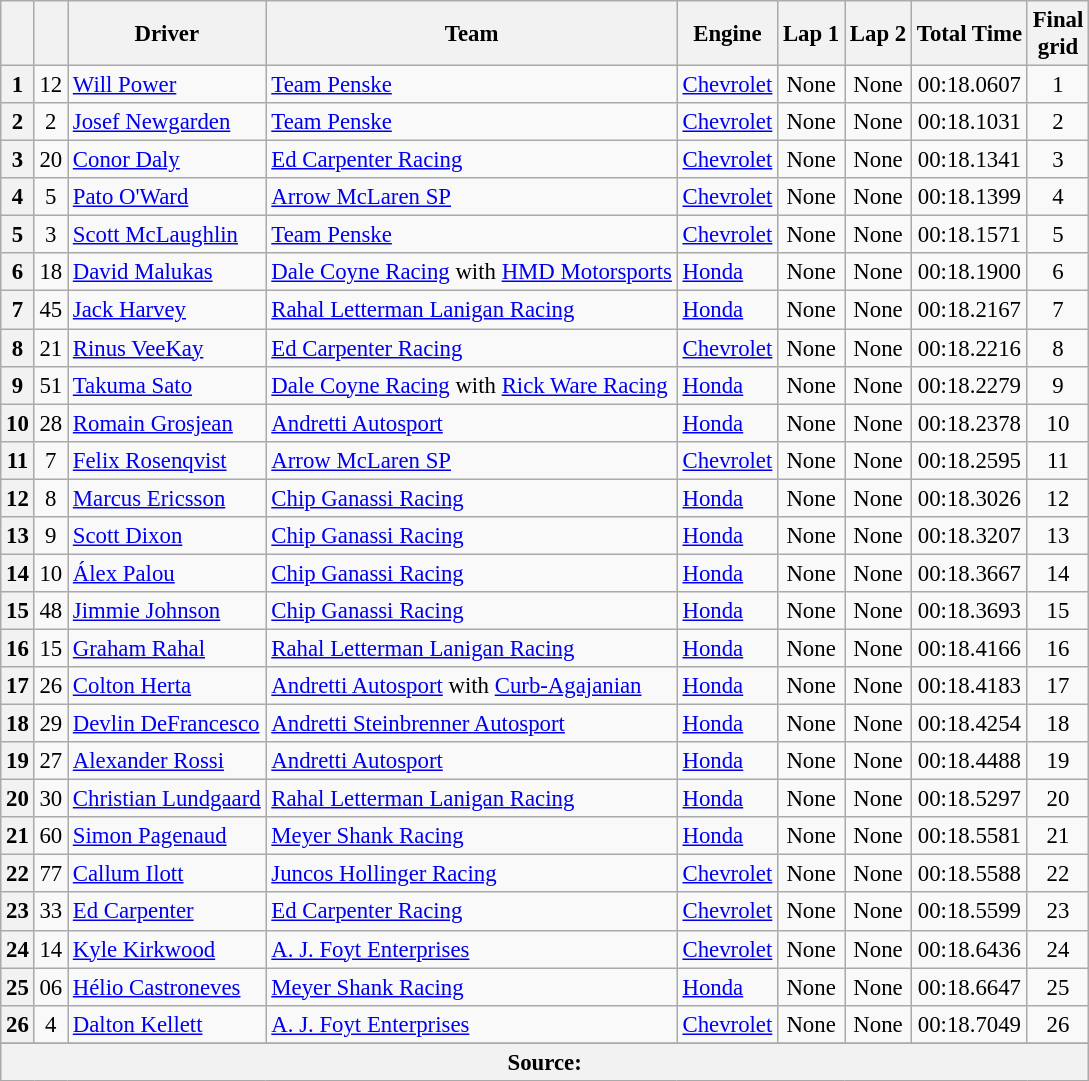<table class="wikitable sortable" style="font-size: 95%;">
<tr>
<th></th>
<th></th>
<th>Driver</th>
<th>Team</th>
<th>Engine</th>
<th>Lap 1</th>
<th>Lap 2</th>
<th>Total Time</th>
<th>Final<br>grid</th>
</tr>
<tr>
<th>1</th>
<td align="center">12</td>
<td> <a href='#'>Will Power</a></td>
<td><a href='#'>Team Penske</a></td>
<td><a href='#'>Chevrolet</a></td>
<td align="center">None</td>
<td align="center">None</td>
<td align="center">00:18.0607</td>
<td align="center">1</td>
</tr>
<tr>
<th>2</th>
<td align="center">2</td>
<td> <a href='#'>Josef Newgarden</a> <strong></strong></td>
<td><a href='#'>Team Penske</a></td>
<td><a href='#'>Chevrolet</a></td>
<td align="center">None</td>
<td align="center">None</td>
<td align="center">00:18.1031</td>
<td align="center">2</td>
</tr>
<tr>
<th>3</th>
<td align="center">20</td>
<td> <a href='#'>Conor Daly</a></td>
<td><a href='#'>Ed Carpenter Racing</a></td>
<td><a href='#'>Chevrolet</a></td>
<td align="center">None</td>
<td align="center">None</td>
<td align="center">00:18.1341</td>
<td align="center">3</td>
</tr>
<tr>
<th>4</th>
<td align="center">5</td>
<td> <a href='#'>Pato O'Ward</a></td>
<td><a href='#'>Arrow McLaren SP</a></td>
<td><a href='#'>Chevrolet</a></td>
<td align="center">None</td>
<td align="center">None</td>
<td align="center">00:18.1399</td>
<td align="center">4</td>
</tr>
<tr>
<th>5</th>
<td align="center">3</td>
<td> <a href='#'>Scott McLaughlin</a></td>
<td><a href='#'>Team Penske</a></td>
<td><a href='#'>Chevrolet</a></td>
<td align="center">None</td>
<td align="center">None</td>
<td align="center">00:18.1571</td>
<td align="center">5</td>
</tr>
<tr>
<th>6</th>
<td align="center">18</td>
<td> <a href='#'>David Malukas</a> <strong></strong></td>
<td><a href='#'>Dale Coyne Racing</a> with <a href='#'>HMD Motorsports</a></td>
<td><a href='#'>Honda</a></td>
<td align="center">None</td>
<td align="center">None</td>
<td align="center">00:18.1900</td>
<td align="center">6</td>
</tr>
<tr>
<th>7</th>
<td align="center">45</td>
<td> <a href='#'>Jack Harvey</a></td>
<td><a href='#'>Rahal Letterman Lanigan Racing</a></td>
<td><a href='#'>Honda</a></td>
<td align="center">None</td>
<td align="center">None</td>
<td align="center">00:18.2167</td>
<td align="center">7</td>
</tr>
<tr>
<th>8</th>
<td align="center">21</td>
<td> <a href='#'>Rinus VeeKay</a></td>
<td><a href='#'>Ed Carpenter Racing</a></td>
<td><a href='#'>Chevrolet</a></td>
<td align="center">None</td>
<td align="center">None</td>
<td align="center">00:18.2216</td>
<td align="center">8</td>
</tr>
<tr>
<th>9</th>
<td align="center">51</td>
<td> <a href='#'>Takuma Sato</a></td>
<td><a href='#'>Dale Coyne Racing</a> with <a href='#'>Rick Ware Racing</a></td>
<td><a href='#'>Honda</a></td>
<td align="center">None</td>
<td align="center">None</td>
<td align="center">00:18.2279</td>
<td align="center">9</td>
</tr>
<tr>
<th>10</th>
<td align="center">28</td>
<td> <a href='#'>Romain Grosjean</a></td>
<td><a href='#'>Andretti Autosport</a></td>
<td><a href='#'>Honda</a></td>
<td align="center">None</td>
<td align="center">None</td>
<td align="center">00:18.2378</td>
<td align="center">10</td>
</tr>
<tr>
<th>11</th>
<td align="center">7</td>
<td> <a href='#'>Felix Rosenqvist</a></td>
<td><a href='#'>Arrow McLaren SP</a></td>
<td><a href='#'>Chevrolet</a></td>
<td align="center">None</td>
<td align="center">None</td>
<td align="center">00:18.2595</td>
<td align="center">11</td>
</tr>
<tr>
<th>12</th>
<td align="center">8</td>
<td> <a href='#'>Marcus Ericsson</a></td>
<td><a href='#'>Chip Ganassi Racing</a></td>
<td><a href='#'>Honda</a></td>
<td align="center">None</td>
<td align="center">None</td>
<td align="center">00:18.3026</td>
<td align="center">12</td>
</tr>
<tr>
<th>13</th>
<td align="center">9</td>
<td> <a href='#'>Scott Dixon</a></td>
<td><a href='#'>Chip Ganassi Racing</a></td>
<td><a href='#'>Honda</a></td>
<td align="center">None</td>
<td align="center">None</td>
<td align="center">00:18.3207</td>
<td align="center">13</td>
</tr>
<tr>
<th>14</th>
<td align="center">10</td>
<td> <a href='#'>Álex Palou</a></td>
<td><a href='#'>Chip Ganassi Racing</a></td>
<td><a href='#'>Honda</a></td>
<td align="center">None</td>
<td align="center">None</td>
<td align="center">00:18.3667</td>
<td align="center">14</td>
</tr>
<tr>
<th>15</th>
<td align="center">48</td>
<td> <a href='#'>Jimmie Johnson</a></td>
<td><a href='#'>Chip Ganassi Racing</a></td>
<td><a href='#'>Honda</a></td>
<td align="center">None</td>
<td align="center">None</td>
<td align="center">00:18.3693</td>
<td align="center">15</td>
</tr>
<tr>
<th>16</th>
<td align="center">15</td>
<td> <a href='#'>Graham Rahal</a></td>
<td><a href='#'>Rahal Letterman Lanigan Racing</a></td>
<td><a href='#'>Honda</a></td>
<td align="center">None</td>
<td align="center">None</td>
<td align="center">00:18.4166</td>
<td align="center">16</td>
</tr>
<tr>
<th>17</th>
<td align="center">26</td>
<td> <a href='#'>Colton Herta</a></td>
<td><a href='#'>Andretti Autosport</a> with <a href='#'>Curb-Agajanian</a></td>
<td><a href='#'>Honda</a></td>
<td align="center">None</td>
<td align="center">None</td>
<td align="center">00:18.4183</td>
<td align="center">17</td>
</tr>
<tr>
<th>18</th>
<td align="center">29</td>
<td> <a href='#'>Devlin DeFrancesco</a> <strong></strong></td>
<td><a href='#'>Andretti Steinbrenner Autosport</a></td>
<td><a href='#'>Honda</a></td>
<td align="center">None</td>
<td align="center">None</td>
<td align="center">00:18.4254</td>
<td align="center">18</td>
</tr>
<tr>
<th>19</th>
<td align="center">27</td>
<td> <a href='#'>Alexander Rossi</a></td>
<td><a href='#'>Andretti Autosport</a></td>
<td><a href='#'>Honda</a></td>
<td align="center">None</td>
<td align="center">None</td>
<td align="center">00:18.4488</td>
<td align="center">19</td>
</tr>
<tr>
<th>20</th>
<td align="center">30</td>
<td> <a href='#'>Christian Lundgaard</a> <strong></strong></td>
<td><a href='#'>Rahal Letterman Lanigan Racing</a></td>
<td><a href='#'>Honda</a></td>
<td align="center">None</td>
<td align="center">None</td>
<td align="center">00:18.5297</td>
<td align="center">20</td>
</tr>
<tr>
<th>21</th>
<td align="center">60</td>
<td> <a href='#'>Simon Pagenaud</a> <strong></strong></td>
<td><a href='#'>Meyer Shank Racing</a></td>
<td><a href='#'>Honda</a></td>
<td align="center">None</td>
<td align="center">None</td>
<td align="center">00:18.5581</td>
<td align="center">21</td>
</tr>
<tr>
<th>22</th>
<td align="center">77</td>
<td> <a href='#'>Callum Ilott</a> <strong></strong></td>
<td><a href='#'>Juncos Hollinger Racing</a></td>
<td><a href='#'>Chevrolet</a></td>
<td align="center">None</td>
<td align="center">None</td>
<td align="center">00:18.5588</td>
<td align="center">22</td>
</tr>
<tr>
<th>23</th>
<td align="center">33</td>
<td> <a href='#'>Ed Carpenter</a></td>
<td><a href='#'>Ed Carpenter Racing</a></td>
<td><a href='#'>Chevrolet</a></td>
<td align="center">None</td>
<td align="center">None</td>
<td align="center">00:18.5599</td>
<td align="center">23</td>
</tr>
<tr>
<th>24</th>
<td align="center">14</td>
<td> <a href='#'>Kyle Kirkwood</a> <strong></strong></td>
<td><a href='#'>A. J. Foyt Enterprises</a></td>
<td><a href='#'>Chevrolet</a></td>
<td align="center">None</td>
<td align="center">None</td>
<td align="center">00:18.6436</td>
<td align="center">24</td>
</tr>
<tr>
<th>25</th>
<td align="center">06</td>
<td> <a href='#'>Hélio Castroneves</a> <strong></strong></td>
<td><a href='#'>Meyer Shank Racing</a></td>
<td><a href='#'>Honda</a></td>
<td align="center">None</td>
<td align="center">None</td>
<td align="center">00:18.6647</td>
<td align="center">25</td>
</tr>
<tr>
<th>26</th>
<td align="center">4</td>
<td> <a href='#'>Dalton Kellett</a></td>
<td><a href='#'>A. J. Foyt Enterprises</a></td>
<td><a href='#'>Chevrolet</a></td>
<td align="center">None</td>
<td align="center">None</td>
<td align="center">00:18.7049</td>
<td align="center">26</td>
</tr>
<tr>
</tr>
<tr class="sortbottom">
<th colspan="9">Source:</th>
</tr>
</table>
